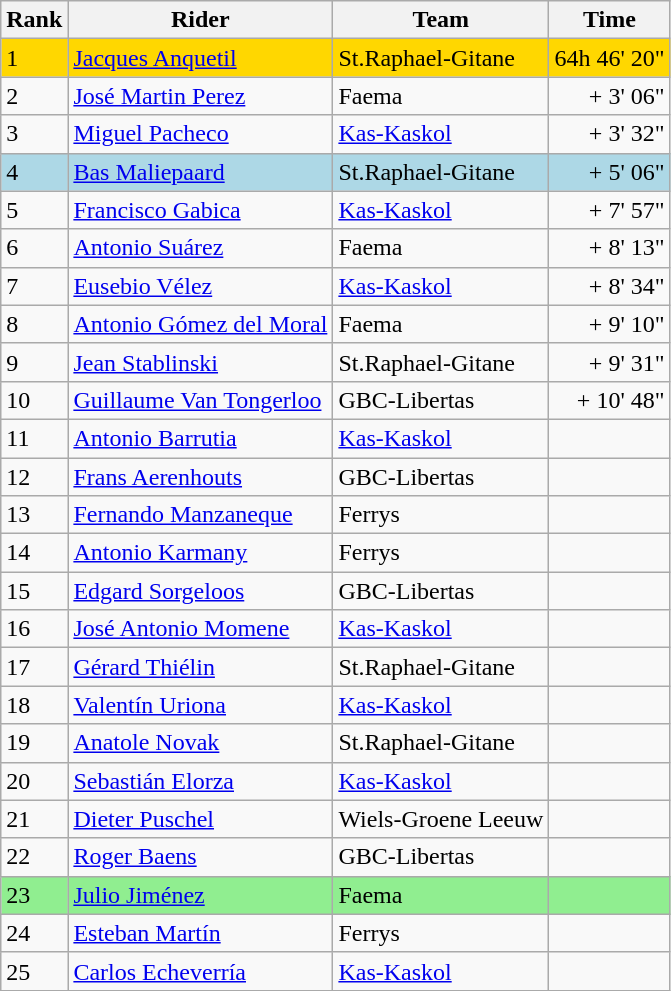<table class="wikitable">
<tr>
<th>Rank</th>
<th>Rider</th>
<th>Team</th>
<th>Time</th>
</tr>
<tr bgcolor=gold>
<td>1</td>
<td>	<a href='#'>Jacques Anquetil</a></td>
<td>St.Raphael-Gitane</td>
<td align="right">64h 46' 20"</td>
</tr>
<tr>
<td>2</td>
<td>	<a href='#'>José Martin Perez</a></td>
<td>Faema</td>
<td align="right">+ 3' 06"</td>
</tr>
<tr>
<td>3</td>
<td>	<a href='#'>Miguel Pacheco</a></td>
<td><a href='#'>Kas-Kaskol</a></td>
<td align="right">+ 3' 32"</td>
</tr>
<tr bgcolor=lightblue>
<td>4</td>
<td>	<a href='#'>Bas Maliepaard</a></td>
<td>St.Raphael-Gitane</td>
<td align="right">+ 5' 06"</td>
</tr>
<tr>
<td>5</td>
<td>	<a href='#'>Francisco Gabica</a></td>
<td><a href='#'>Kas-Kaskol</a></td>
<td align="right">+ 7' 57"</td>
</tr>
<tr>
<td>6</td>
<td>	<a href='#'>Antonio Suárez</a></td>
<td>Faema</td>
<td align="right">+ 8' 13"</td>
</tr>
<tr>
<td>7</td>
<td>	<a href='#'>Eusebio Vélez</a></td>
<td><a href='#'>Kas-Kaskol</a></td>
<td align="right">+ 8' 34"</td>
</tr>
<tr>
<td>8</td>
<td>	<a href='#'>Antonio Gómez del Moral</a></td>
<td>Faema</td>
<td align="right">+ 9' 10"</td>
</tr>
<tr>
<td>9</td>
<td>	<a href='#'>Jean Stablinski</a></td>
<td>St.Raphael-Gitane</td>
<td align="right">+ 9' 31"</td>
</tr>
<tr>
<td>10</td>
<td>	<a href='#'>Guillaume Van Tongerloo</a></td>
<td>GBC-Libertas</td>
<td align="right">+ 10' 48"</td>
</tr>
<tr>
<td>11</td>
<td>	<a href='#'>Antonio Barrutia</a></td>
<td><a href='#'>Kas-Kaskol</a></td>
<td align="right"></td>
</tr>
<tr>
<td>12</td>
<td>	<a href='#'>Frans Aerenhouts</a></td>
<td>GBC-Libertas</td>
<td align="right"></td>
</tr>
<tr>
<td>13</td>
<td>	<a href='#'>Fernando Manzaneque</a></td>
<td>Ferrys</td>
<td align="right"></td>
</tr>
<tr>
<td>14</td>
<td>	<a href='#'>Antonio Karmany</a></td>
<td>Ferrys</td>
<td align="right"></td>
</tr>
<tr>
<td>15</td>
<td>	<a href='#'>Edgard Sorgeloos</a></td>
<td>GBC-Libertas</td>
<td align="right"></td>
</tr>
<tr>
<td>16</td>
<td>	<a href='#'>José Antonio Momene</a></td>
<td><a href='#'>Kas-Kaskol</a></td>
<td align="right"></td>
</tr>
<tr>
<td>17</td>
<td>	<a href='#'>Gérard Thiélin</a></td>
<td>St.Raphael-Gitane</td>
<td align="right"></td>
</tr>
<tr>
<td>18</td>
<td>	<a href='#'>Valentín Uriona</a></td>
<td><a href='#'>Kas-Kaskol</a></td>
<td align="right"></td>
</tr>
<tr>
<td>19</td>
<td>	<a href='#'>Anatole Novak</a></td>
<td>St.Raphael-Gitane</td>
<td align="right"></td>
</tr>
<tr>
<td>20</td>
<td>	<a href='#'>Sebastián Elorza</a></td>
<td><a href='#'>Kas-Kaskol</a></td>
<td align="right"></td>
</tr>
<tr>
<td>21</td>
<td>	<a href='#'>Dieter Puschel</a></td>
<td>Wiels-Groene Leeuw</td>
<td align="right"></td>
</tr>
<tr>
<td>22</td>
<td>	<a href='#'>Roger Baens</a></td>
<td>GBC-Libertas</td>
<td align="right"></td>
</tr>
<tr bgcolor=lightgreen>
<td>23</td>
<td>	<a href='#'>Julio Jiménez</a></td>
<td>Faema</td>
<td align="right"></td>
</tr>
<tr>
<td>24</td>
<td>	<a href='#'>Esteban Martín</a></td>
<td>Ferrys</td>
<td align="right"></td>
</tr>
<tr>
<td>25</td>
<td>	<a href='#'>Carlos Echeverría</a></td>
<td><a href='#'>Kas-Kaskol</a></td>
<td align="right"></td>
</tr>
</table>
